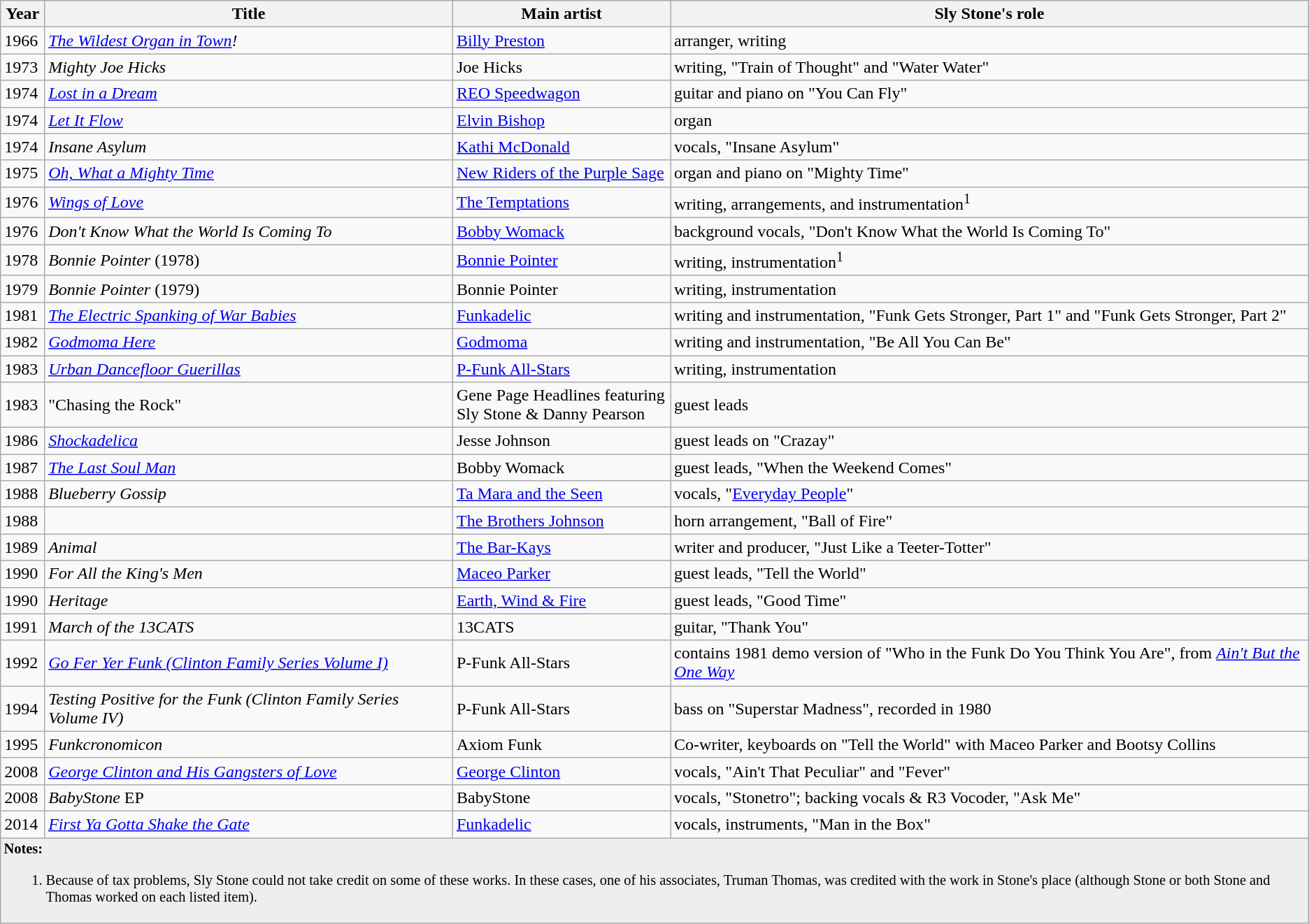<table class="wikitable">
<tr>
<th>Year</th>
<th>Title</th>
<th width="200">Main artist</th>
<th>Sly Stone's role</th>
</tr>
<tr>
<td>1966</td>
<td><em><a href='#'>The Wildest Organ in Town</a>!</em></td>
<td><a href='#'>Billy Preston</a></td>
<td>arranger, writing</td>
</tr>
<tr>
<td>1973</td>
<td><em>Mighty Joe Hicks</em></td>
<td>Joe Hicks</td>
<td>writing, "Train of Thought" and "Water Water"</td>
</tr>
<tr>
<td>1974</td>
<td><em><a href='#'>Lost in a Dream</a></em></td>
<td><a href='#'>REO Speedwagon</a></td>
<td>guitar and piano on "You Can Fly"</td>
</tr>
<tr>
<td>1974</td>
<td><em><a href='#'>Let It Flow</a></em></td>
<td><a href='#'>Elvin Bishop</a></td>
<td>organ</td>
</tr>
<tr>
<td>1974</td>
<td><em>Insane Asylum</em></td>
<td><a href='#'>Kathi McDonald</a></td>
<td>vocals, "Insane Asylum"</td>
</tr>
<tr>
<td>1975</td>
<td><em><a href='#'>Oh, What a Mighty Time</a></em></td>
<td><a href='#'>New Riders of the Purple Sage</a></td>
<td>organ and piano on "Mighty Time"</td>
</tr>
<tr>
<td>1976</td>
<td><em><a href='#'>Wings of Love</a></em></td>
<td><a href='#'>The Temptations</a></td>
<td>writing, arrangements, and instrumentation<sup>1</sup></td>
</tr>
<tr>
<td>1976</td>
<td><em>Don't Know What the World Is Coming To</em></td>
<td><a href='#'>Bobby Womack</a></td>
<td>background vocals, "Don't Know What the World Is Coming To"</td>
</tr>
<tr>
<td>1978</td>
<td><em>Bonnie Pointer</em> (1978)</td>
<td><a href='#'>Bonnie Pointer</a></td>
<td>writing, instrumentation<sup>1</sup></td>
</tr>
<tr>
<td>1979</td>
<td><em>Bonnie Pointer</em> (1979)</td>
<td>Bonnie Pointer</td>
<td>writing, instrumentation</td>
</tr>
<tr>
<td>1981</td>
<td><em><a href='#'>The Electric Spanking of War Babies</a></em></td>
<td><a href='#'>Funkadelic</a></td>
<td>writing and instrumentation, "Funk Gets Stronger, Part 1" and "Funk Gets Stronger, Part 2"</td>
</tr>
<tr>
<td>1982</td>
<td><em><a href='#'>Godmoma Here</a></em></td>
<td><a href='#'>Godmoma</a></td>
<td>writing and instrumentation,  "Be All You Can Be"</td>
</tr>
<tr>
<td>1983</td>
<td><em><a href='#'>Urban Dancefloor Guerillas</a></em></td>
<td><a href='#'>P-Funk All-Stars</a></td>
<td>writing, instrumentation</td>
</tr>
<tr>
<td>1983</td>
<td>"Chasing the Rock"</td>
<td>Gene Page Headlines featuring Sly Stone & Danny Pearson</td>
<td>guest leads</td>
</tr>
<tr>
<td>1986</td>
<td><em><a href='#'>Shockadelica</a></em></td>
<td>Jesse Johnson</td>
<td>guest leads on "Crazay"</td>
</tr>
<tr>
<td>1987</td>
<td><em><a href='#'>The Last Soul Man</a></em></td>
<td>Bobby Womack</td>
<td>guest leads, "When the Weekend Comes"</td>
</tr>
<tr>
<td>1988</td>
<td><em>Blueberry Gossip</em></td>
<td><a href='#'>Ta Mara and the Seen</a></td>
<td>vocals, "<a href='#'>Everyday People</a>"</td>
</tr>
<tr>
<td>1988</td>
<td><em></em></td>
<td><a href='#'>The Brothers Johnson</a></td>
<td>horn arrangement, "Ball of Fire"</td>
</tr>
<tr>
<td>1989</td>
<td><em>Animal</em></td>
<td><a href='#'>The Bar-Kays</a></td>
<td>writer and producer, "Just Like a Teeter-Totter"</td>
</tr>
<tr>
<td>1990</td>
<td><em>For All the King's Men</em></td>
<td><a href='#'>Maceo Parker</a></td>
<td>guest leads, "Tell the World"</td>
</tr>
<tr>
<td>1990</td>
<td><em>Heritage</em></td>
<td><a href='#'>Earth, Wind & Fire</a></td>
<td>guest leads, "Good Time"</td>
</tr>
<tr>
<td>1991</td>
<td><em>March of the 13CATS</em></td>
<td>13CATS</td>
<td>guitar, "Thank You"</td>
</tr>
<tr>
<td>1992</td>
<td><em><a href='#'>Go Fer Yer Funk (Clinton Family Series Volume I)</a></em></td>
<td>P-Funk All-Stars</td>
<td>contains 1981 demo version of "Who in the Funk Do You Think You Are", from <em><a href='#'>Ain't But the One Way</a></em></td>
</tr>
<tr>
<td>1994</td>
<td><em>Testing Positive for the Funk (Clinton Family Series Volume IV)</em></td>
<td>P-Funk All-Stars</td>
<td>bass on "Superstar Madness", recorded in 1980</td>
</tr>
<tr>
<td>1995</td>
<td><em>Funkcronomicon</em></td>
<td>Axiom Funk</td>
<td>Co-writer, keyboards on  "Tell the World" with Maceo Parker and Bootsy Collins</td>
</tr>
<tr>
<td>2008</td>
<td><em><a href='#'>George Clinton and His Gangsters of Love</a></em></td>
<td><a href='#'>George Clinton</a></td>
<td>vocals, "Ain't That Peculiar" and "Fever"</td>
</tr>
<tr>
<td>2008</td>
<td><em>BabyStone</em> EP</td>
<td>BabyStone</td>
<td>vocals, "Stonetro"; backing vocals & R3 Vocoder, "Ask Me"</td>
</tr>
<tr>
<td>2014</td>
<td><em><a href='#'>First Ya Gotta Shake the Gate</a></em></td>
<td><a href='#'>Funkadelic</a></td>
<td>vocals, instruments, "Man in the Box"</td>
</tr>
<tr>
<td colspan="7" style="font-size:85%" bgcolor="#EEEEEE"><strong>Notes:</strong><br><ol><li>Because of tax problems, Sly Stone could not take credit on some of these works. In these cases, one of his associates, Truman Thomas, was credited with the work in Stone's place (although Stone or both Stone and Thomas worked on each listed item).</li></ol></td>
</tr>
</table>
